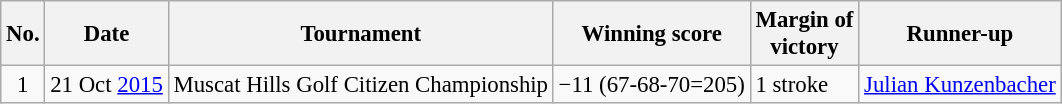<table class="wikitable" style="font-size:95%;">
<tr>
<th>No.</th>
<th>Date</th>
<th>Tournament</th>
<th>Winning score</th>
<th>Margin of<br>victory</th>
<th>Runner-up</th>
</tr>
<tr>
<td align=center>1</td>
<td align=right>21 Oct <a href='#'>2015</a></td>
<td>Muscat Hills Golf Citizen Championship</td>
<td>−11 (67-68-70=205)</td>
<td>1 stroke</td>
<td> <a href='#'>Julian Kunzenbacher</a></td>
</tr>
</table>
